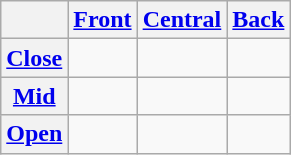<table class="wikitable" style="text-align: center;">
<tr>
<th></th>
<th><a href='#'>Front</a></th>
<th><a href='#'>Central</a></th>
<th><a href='#'>Back</a></th>
</tr>
<tr>
<th><a href='#'>Close</a></th>
<td></td>
<td></td>
<td></td>
</tr>
<tr>
<th><a href='#'>Mid</a></th>
<td></td>
<td></td>
<td></td>
</tr>
<tr>
<th><a href='#'>Open</a></th>
<td></td>
<td></td>
<td></td>
</tr>
</table>
